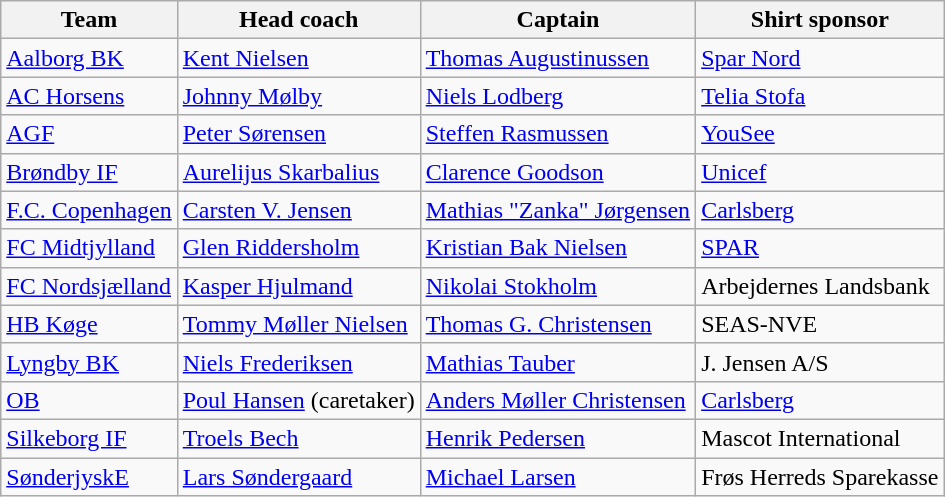<table class="wikitable sortable" style="text-align: left;">
<tr>
<th>Team</th>
<th>Head coach</th>
<th>Captain</th>
<th>Shirt sponsor</th>
</tr>
<tr>
<td><a href='#'>Aalborg BK</a></td>
<td> <a href='#'>Kent Nielsen</a></td>
<td> <a href='#'>Thomas Augustinussen</a></td>
<td><a href='#'>Spar Nord</a></td>
</tr>
<tr>
<td><a href='#'>AC Horsens</a></td>
<td> <a href='#'>Johnny Mølby</a></td>
<td> <a href='#'>Niels Lodberg</a></td>
<td><a href='#'>Telia Stofa</a></td>
</tr>
<tr>
<td><a href='#'>AGF</a></td>
<td> <a href='#'>Peter Sørensen</a></td>
<td> <a href='#'>Steffen Rasmussen</a></td>
<td><a href='#'>YouSee</a></td>
</tr>
<tr>
<td><a href='#'>Brøndby IF</a></td>
<td> <a href='#'>Aurelijus Skarbalius</a></td>
<td> <a href='#'>Clarence Goodson</a></td>
<td><a href='#'>Unicef</a></td>
</tr>
<tr>
<td><a href='#'>F.C. Copenhagen</a></td>
<td> <a href='#'>Carsten V. Jensen</a></td>
<td> <a href='#'>Mathias "Zanka" Jørgensen</a></td>
<td><a href='#'>Carlsberg</a></td>
</tr>
<tr>
<td><a href='#'>FC Midtjylland</a></td>
<td> <a href='#'>Glen Riddersholm</a></td>
<td> <a href='#'>Kristian Bak Nielsen</a></td>
<td><a href='#'>SPAR</a></td>
</tr>
<tr>
<td><a href='#'>FC Nordsjælland</a></td>
<td> <a href='#'>Kasper Hjulmand</a></td>
<td> <a href='#'>Nikolai Stokholm</a></td>
<td>Arbejdernes Landsbank</td>
</tr>
<tr>
<td><a href='#'>HB Køge</a></td>
<td> <a href='#'>Tommy Møller Nielsen</a></td>
<td> <a href='#'>Thomas G. Christensen</a></td>
<td>SEAS-NVE</td>
</tr>
<tr>
<td><a href='#'>Lyngby BK</a></td>
<td> <a href='#'>Niels Frederiksen</a></td>
<td> <a href='#'>Mathias Tauber</a></td>
<td>J. Jensen A/S</td>
</tr>
<tr>
<td><a href='#'>OB</a></td>
<td> <a href='#'>Poul Hansen</a> (caretaker)</td>
<td> <a href='#'>Anders Møller Christensen</a></td>
<td><a href='#'>Carlsberg</a></td>
</tr>
<tr>
<td><a href='#'>Silkeborg IF</a></td>
<td> <a href='#'>Troels Bech</a></td>
<td> <a href='#'>Henrik Pedersen</a></td>
<td>Mascot International</td>
</tr>
<tr>
<td><a href='#'>SønderjyskE</a></td>
<td> <a href='#'>Lars Søndergaard</a></td>
<td> <a href='#'>Michael Larsen</a></td>
<td>Frøs Herreds Sparekasse</td>
</tr>
</table>
